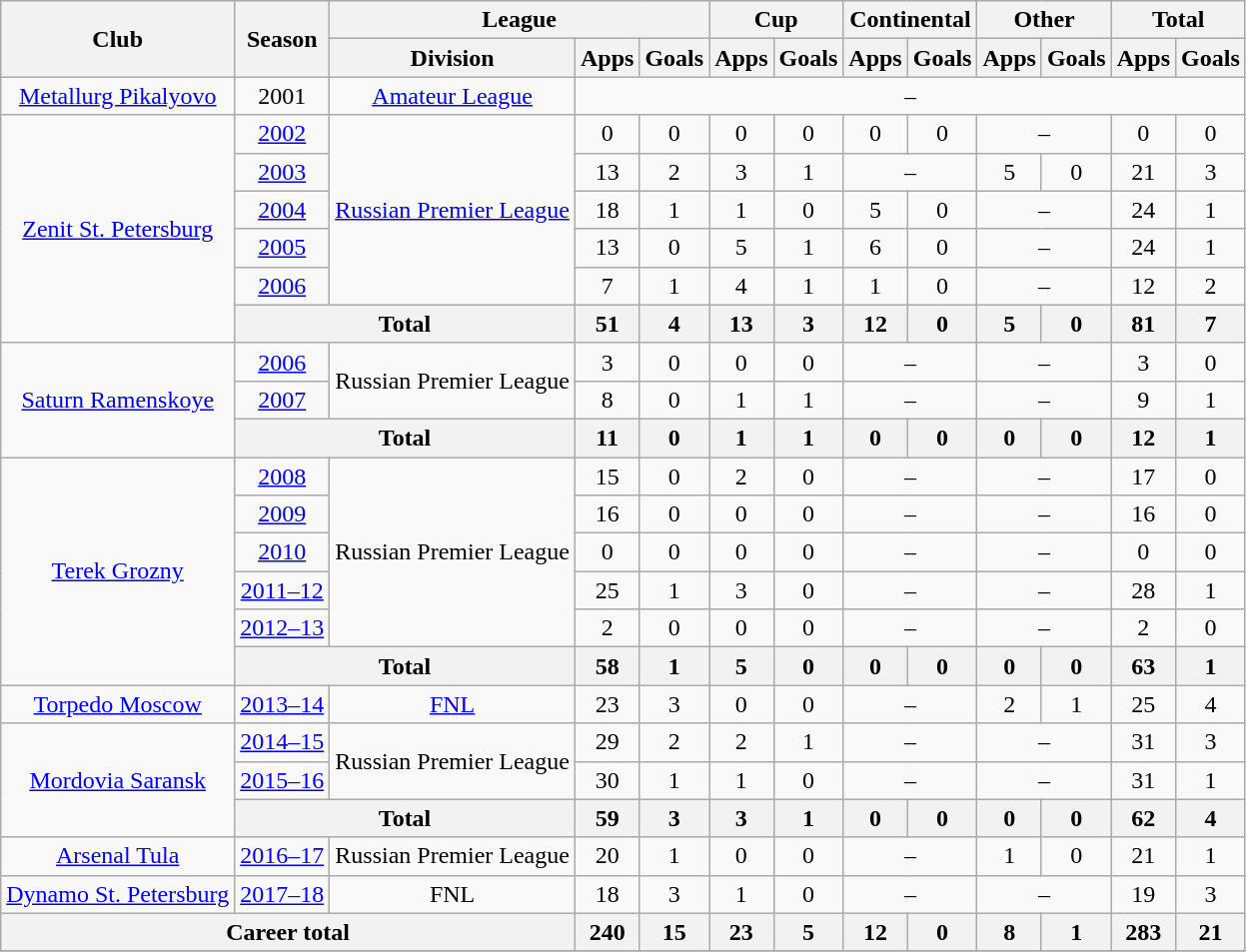<table class="wikitable" style="text-align: center;">
<tr>
<th rowspan=2>Club</th>
<th rowspan=2>Season</th>
<th colspan=3>League</th>
<th colspan=2>Cup</th>
<th colspan=2>Continental</th>
<th colspan=2>Other</th>
<th colspan=2>Total</th>
</tr>
<tr>
<th>Division</th>
<th>Apps</th>
<th>Goals</th>
<th>Apps</th>
<th>Goals</th>
<th>Apps</th>
<th>Goals</th>
<th>Apps</th>
<th>Goals</th>
<th>Apps</th>
<th>Goals</th>
</tr>
<tr>
<td><a href='#'>Metallurg Pikalyovo</a></td>
<td>2001</td>
<td><a href='#'>Amateur League</a></td>
<td colspan=10>–</td>
</tr>
<tr>
<td rowspan=6><a href='#'>Zenit St. Petersburg</a></td>
<td><a href='#'>2002</a></td>
<td rowspan=5><a href='#'>Russian Premier League</a></td>
<td>0</td>
<td>0</td>
<td>0</td>
<td>0</td>
<td>0</td>
<td>0</td>
<td colspan=2>–</td>
<td>0</td>
<td>0</td>
</tr>
<tr>
<td><a href='#'>2003</a></td>
<td>13</td>
<td>2</td>
<td>3</td>
<td>1</td>
<td colspan=2>–</td>
<td>5</td>
<td>0</td>
<td>21</td>
<td>3</td>
</tr>
<tr>
<td><a href='#'>2004</a></td>
<td>18</td>
<td>1</td>
<td>1</td>
<td>0</td>
<td>5</td>
<td>0</td>
<td colspan=2>–</td>
<td>24</td>
<td>1</td>
</tr>
<tr>
<td><a href='#'>2005</a></td>
<td>13</td>
<td>0</td>
<td>5</td>
<td>1</td>
<td>6</td>
<td>0</td>
<td colspan=2>–</td>
<td>24</td>
<td>1</td>
</tr>
<tr>
<td><a href='#'>2006</a></td>
<td>7</td>
<td>1</td>
<td>4</td>
<td>1</td>
<td>1</td>
<td>0</td>
<td colspan=2>–</td>
<td>12</td>
<td>2</td>
</tr>
<tr>
<th colspan=2>Total</th>
<th>51</th>
<th>4</th>
<th>13</th>
<th>3</th>
<th>12</th>
<th>0</th>
<th>5</th>
<th>0</th>
<th>81</th>
<th>7</th>
</tr>
<tr>
<td rowspan=3><a href='#'>Saturn Ramenskoye</a></td>
<td><a href='#'>2006</a></td>
<td rowspan=2>Russian Premier League</td>
<td>3</td>
<td>0</td>
<td>0</td>
<td>0</td>
<td colspan=2>–</td>
<td colspan=2>–</td>
<td>3</td>
<td>0</td>
</tr>
<tr>
<td><a href='#'>2007</a></td>
<td>8</td>
<td>0</td>
<td>1</td>
<td>1</td>
<td colspan=2>–</td>
<td colspan=2>–</td>
<td>9</td>
<td>1</td>
</tr>
<tr>
<th colspan=2>Total</th>
<th>11</th>
<th>0</th>
<th>1</th>
<th>1</th>
<th>0</th>
<th>0</th>
<th>0</th>
<th>0</th>
<th>12</th>
<th>1</th>
</tr>
<tr>
<td rowspan=6><a href='#'>Terek Grozny</a></td>
<td><a href='#'>2008</a></td>
<td rowspan=5>Russian Premier League</td>
<td>15</td>
<td>0</td>
<td>2</td>
<td>0</td>
<td colspan=2>–</td>
<td colspan=2>–</td>
<td>17</td>
<td>0</td>
</tr>
<tr>
<td><a href='#'>2009</a></td>
<td>16</td>
<td>0</td>
<td>0</td>
<td>0</td>
<td colspan=2>–</td>
<td colspan=2>–</td>
<td>16</td>
<td>0</td>
</tr>
<tr>
<td><a href='#'>2010</a></td>
<td>0</td>
<td>0</td>
<td>0</td>
<td>0</td>
<td colspan=2>–</td>
<td colspan=2>–</td>
<td>0</td>
<td>0</td>
</tr>
<tr>
<td><a href='#'>2011–12</a></td>
<td>25</td>
<td>1</td>
<td>3</td>
<td>0</td>
<td colspan=2>–</td>
<td colspan=2>–</td>
<td>28</td>
<td>1</td>
</tr>
<tr>
<td><a href='#'>2012–13</a></td>
<td>2</td>
<td>0</td>
<td>0</td>
<td>0</td>
<td colspan=2>–</td>
<td colspan=2>–</td>
<td>2</td>
<td>0</td>
</tr>
<tr>
<th colspan=2>Total</th>
<th>58</th>
<th>1</th>
<th>5</th>
<th>0</th>
<th>0</th>
<th>0</th>
<th>0</th>
<th>0</th>
<th>63</th>
<th>1</th>
</tr>
<tr>
<td><a href='#'>Torpedo Moscow</a></td>
<td><a href='#'>2013–14</a></td>
<td><a href='#'>FNL</a></td>
<td>23</td>
<td>3</td>
<td>0</td>
<td>0</td>
<td colspan=2>–</td>
<td>2</td>
<td>1</td>
<td>25</td>
<td>4</td>
</tr>
<tr>
<td rowspan=3><a href='#'>Mordovia Saransk</a></td>
<td><a href='#'>2014–15</a></td>
<td rowspan=2>Russian Premier League</td>
<td>29</td>
<td>2</td>
<td>2</td>
<td>1</td>
<td colspan=2>–</td>
<td colspan=2>–</td>
<td>31</td>
<td>3</td>
</tr>
<tr>
<td><a href='#'>2015–16</a></td>
<td>30</td>
<td>1</td>
<td>1</td>
<td>0</td>
<td colspan=2>–</td>
<td colspan=2>–</td>
<td>31</td>
<td>1</td>
</tr>
<tr>
<th colspan=2>Total</th>
<th>59</th>
<th>3</th>
<th>3</th>
<th>1</th>
<th>0</th>
<th>0</th>
<th>0</th>
<th>0</th>
<th>62</th>
<th>4</th>
</tr>
<tr>
<td><a href='#'>Arsenal Tula</a></td>
<td><a href='#'>2016–17</a></td>
<td>Russian Premier League</td>
<td>20</td>
<td>1</td>
<td>0</td>
<td>0</td>
<td colspan=2>–</td>
<td>1</td>
<td>0</td>
<td>21</td>
<td>1</td>
</tr>
<tr>
<td><a href='#'>Dynamo St. Petersburg</a></td>
<td><a href='#'>2017–18</a></td>
<td>FNL</td>
<td>18</td>
<td>3</td>
<td>1</td>
<td>0</td>
<td colspan=2>–</td>
<td colspan=2>–</td>
<td>19</td>
<td>3</td>
</tr>
<tr>
<th colspan=3>Career total</th>
<th>240</th>
<th>15</th>
<th>23</th>
<th>5</th>
<th>12</th>
<th>0</th>
<th>8</th>
<th>1</th>
<th>283</th>
<th>21</th>
</tr>
<tr>
</tr>
</table>
